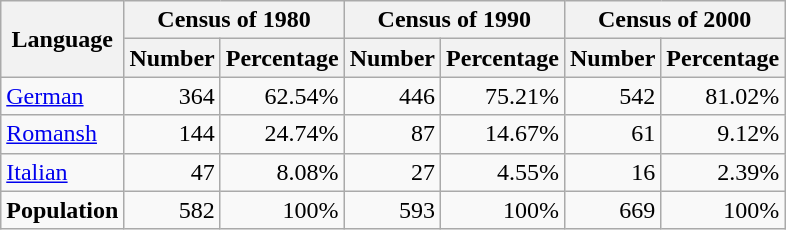<table class="wikitable">
<tr ---->
<th rowspan="2">Language</th>
<th colspan="2">Census of 1980</th>
<th colspan="2">Census of 1990</th>
<th colspan="2">Census of 2000</th>
</tr>
<tr ---->
<th>Number</th>
<th>Percentage</th>
<th>Number</th>
<th>Percentage</th>
<th>Number</th>
<th>Percentage</th>
</tr>
<tr ---->
<td><a href='#'>German</a></td>
<td align=right>364</td>
<td align=right>62.54%</td>
<td align=right>446</td>
<td align=right>75.21%</td>
<td align=right>542</td>
<td align=right>81.02%</td>
</tr>
<tr ---->
<td><a href='#'>Romansh</a></td>
<td align=right>144</td>
<td align=right>24.74%</td>
<td align=right>87</td>
<td align=right>14.67%</td>
<td align=right>61</td>
<td align=right>9.12%</td>
</tr>
<tr ---->
<td><a href='#'>Italian</a></td>
<td align=right>47</td>
<td align=right>8.08%</td>
<td align=right>27</td>
<td align=right>4.55%</td>
<td align=right>16</td>
<td align=right>2.39%</td>
</tr>
<tr ---->
<td><strong>Population</strong></td>
<td align=right>582</td>
<td align=right>100%</td>
<td align=right>593</td>
<td align=right>100%</td>
<td align=right>669</td>
<td align=right>100%</td>
</tr>
</table>
